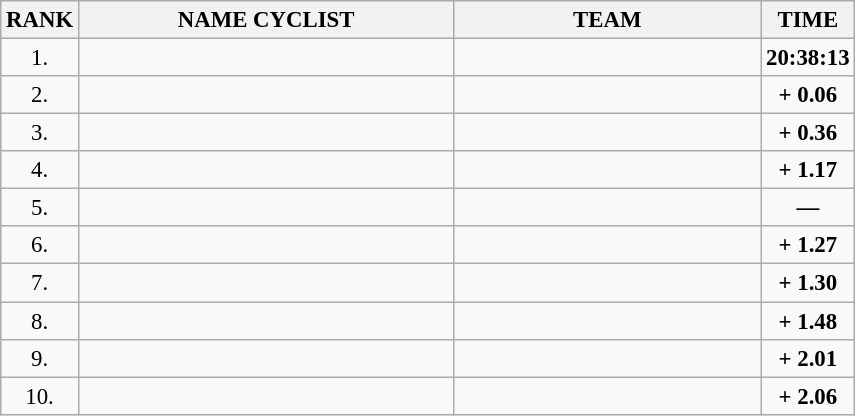<table class="wikitable" style="font-size:95%;">
<tr>
<th>RANK</th>
<th align="left" style="width: 16em">NAME CYCLIST</th>
<th align="left" style="width: 13em">TEAM</th>
<th>TIME</th>
</tr>
<tr>
<td align="center">1.</td>
<td></td>
<td></td>
<td align="center"><strong>20:38:13</strong></td>
</tr>
<tr>
<td align="center">2.</td>
<td></td>
<td></td>
<td align="center"><strong>+ 0.06</strong></td>
</tr>
<tr>
<td align="center">3.</td>
<td></td>
<td></td>
<td align="center"><strong>+ 0.36</strong></td>
</tr>
<tr>
<td align="center">4.</td>
<td></td>
<td></td>
<td align="center"><strong>+ 1.17</strong></td>
</tr>
<tr>
<td align="center">5.</td>
<td></td>
<td></td>
<td align="center"><strong>—</strong></td>
</tr>
<tr>
<td align="center">6.</td>
<td></td>
<td></td>
<td align="center"><strong>+ 1.27</strong></td>
</tr>
<tr>
<td align="center">7.</td>
<td></td>
<td></td>
<td align="center"><strong>+ 1.30</strong></td>
</tr>
<tr>
<td align="center">8.</td>
<td></td>
<td></td>
<td align="center"><strong>+ 1.48</strong></td>
</tr>
<tr>
<td align="center">9.</td>
<td></td>
<td></td>
<td align="center"><strong>+ 2.01</strong></td>
</tr>
<tr>
<td align="center">10.</td>
<td></td>
<td></td>
<td align="center"><strong>+ 2.06</strong></td>
</tr>
</table>
